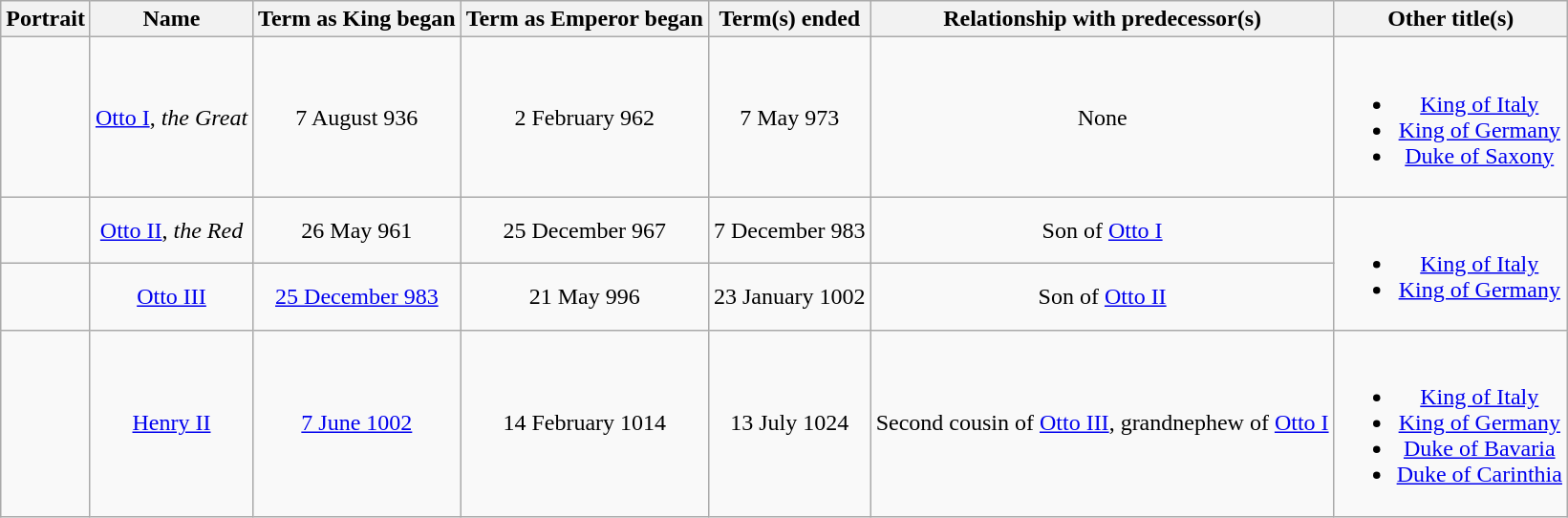<table class="wikitable" style="text-align:center">
<tr>
<th>Portrait</th>
<th>Name<br></th>
<th>Term as King began</th>
<th>Term as Emperor began</th>
<th>Term(s) ended</th>
<th>Relationship with predecessor(s)</th>
<th>Other title(s)</th>
</tr>
<tr>
<td></td>
<td><a href='#'>Otto I</a>, <em>the Great</em><br></td>
<td>7 August 936</td>
<td>2 February 962</td>
<td>7 May 973</td>
<td>None</td>
<td class=small><br><ul><li><a href='#'>King of Italy</a></li><li><a href='#'>King of Germany</a></li><li><a href='#'>Duke of Saxony</a></li></ul></td>
</tr>
<tr>
<td></td>
<td><a href='#'>Otto II</a>, <em>the Red</em><br></td>
<td>26 May 961</td>
<td>25 December 967</td>
<td>7 December 983</td>
<td>Son of <a href='#'>Otto I</a></td>
<td rowspan=2 class=small><br><ul><li><a href='#'>King of Italy</a></li><li><a href='#'>King of Germany</a></li></ul></td>
</tr>
<tr>
<td></td>
<td><a href='#'>Otto III</a><br></td>
<td><a href='#'>25 December 983</a></td>
<td>21 May 996</td>
<td>23 January 1002</td>
<td>Son of <a href='#'>Otto II</a></td>
</tr>
<tr>
<td></td>
<td><a href='#'>Henry II</a><br></td>
<td><a href='#'>7 June 1002</a></td>
<td>14 February 1014</td>
<td>13 July 1024</td>
<td>Second cousin of <a href='#'>Otto III</a>, grandnephew of <a href='#'>Otto I</a></td>
<td class=small><br><ul><li><a href='#'>King of Italy</a></li><li><a href='#'>King of Germany</a></li><li><a href='#'>Duke of Bavaria</a></li><li><a href='#'>Duke of Carinthia</a></li></ul></td>
</tr>
</table>
